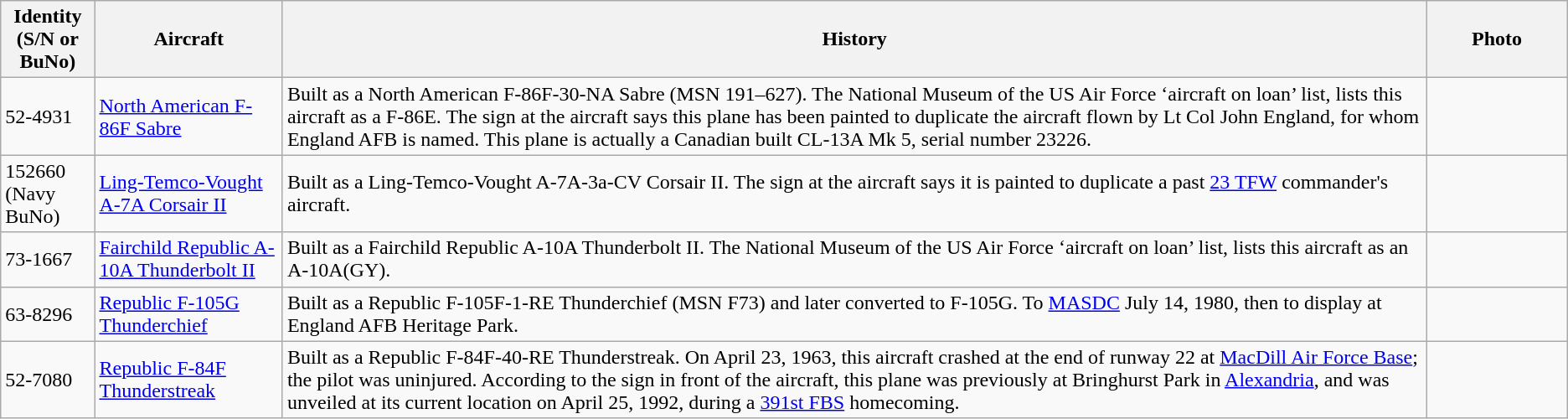<table class="wikitable">
<tr>
<th width="6%">Identity (S/N or BuNo)</th>
<th width="12%">Aircraft</th>
<th>History</th>
<th width="9%">Photo</th>
</tr>
<tr>
<td>52-4931</td>
<td><a href='#'>North American F-86F Sabre</a></td>
<td>Built as a North American F-86F-30-NA Sabre (MSN 191–627). The National Museum of the US Air Force ‘aircraft on loan’ list, lists this aircraft as a F-86E. The sign at the aircraft says this plane has been painted to duplicate the aircraft flown by Lt Col John England, for whom England AFB is named. This plane is actually a Canadian built CL-13A Mk 5, serial number 23226.</td>
<td><small></small></td>
</tr>
<tr>
<td>152660 (Navy BuNo)</td>
<td><a href='#'>Ling-Temco-Vought A-7A Corsair II</a></td>
<td>Built as a Ling-Temco-Vought A-7A-3a-CV Corsair II. The sign at the aircraft says it is painted to duplicate a past <a href='#'>23 TFW</a> commander's aircraft.</td>
<td><small></small></td>
</tr>
<tr>
<td>73-1667</td>
<td><a href='#'>Fairchild Republic A-10A Thunderbolt II</a></td>
<td>Built as a Fairchild Republic A-10A Thunderbolt II. The National Museum of the US Air Force ‘aircraft on loan’ list, lists this aircraft as an A-10A(GY).</td>
<td><small></small></td>
</tr>
<tr>
<td>63-8296</td>
<td><a href='#'>Republic F-105G Thunderchief</a></td>
<td>Built as a Republic F-105F-1-RE Thunderchief (MSN F73) and later converted to F-105G. To <a href='#'>MASDC</a> July 14, 1980, then to display at England AFB Heritage Park.</td>
<td><small></small></td>
</tr>
<tr>
<td>52-7080</td>
<td><a href='#'>Republic F-84F Thunderstreak</a></td>
<td>Built as a Republic F-84F-40-RE Thunderstreak.  On April 23, 1963, this aircraft crashed at the end of runway 22 at <a href='#'>MacDill Air Force Base</a>; the pilot was uninjured.  According to the sign in front of the aircraft, this plane was previously at Bringhurst Park in <a href='#'>Alexandria</a>, and was unveiled at its current location on April 25, 1992, during a <a href='#'>391st FBS</a> homecoming.</td>
<td><small></small></td>
</tr>
</table>
